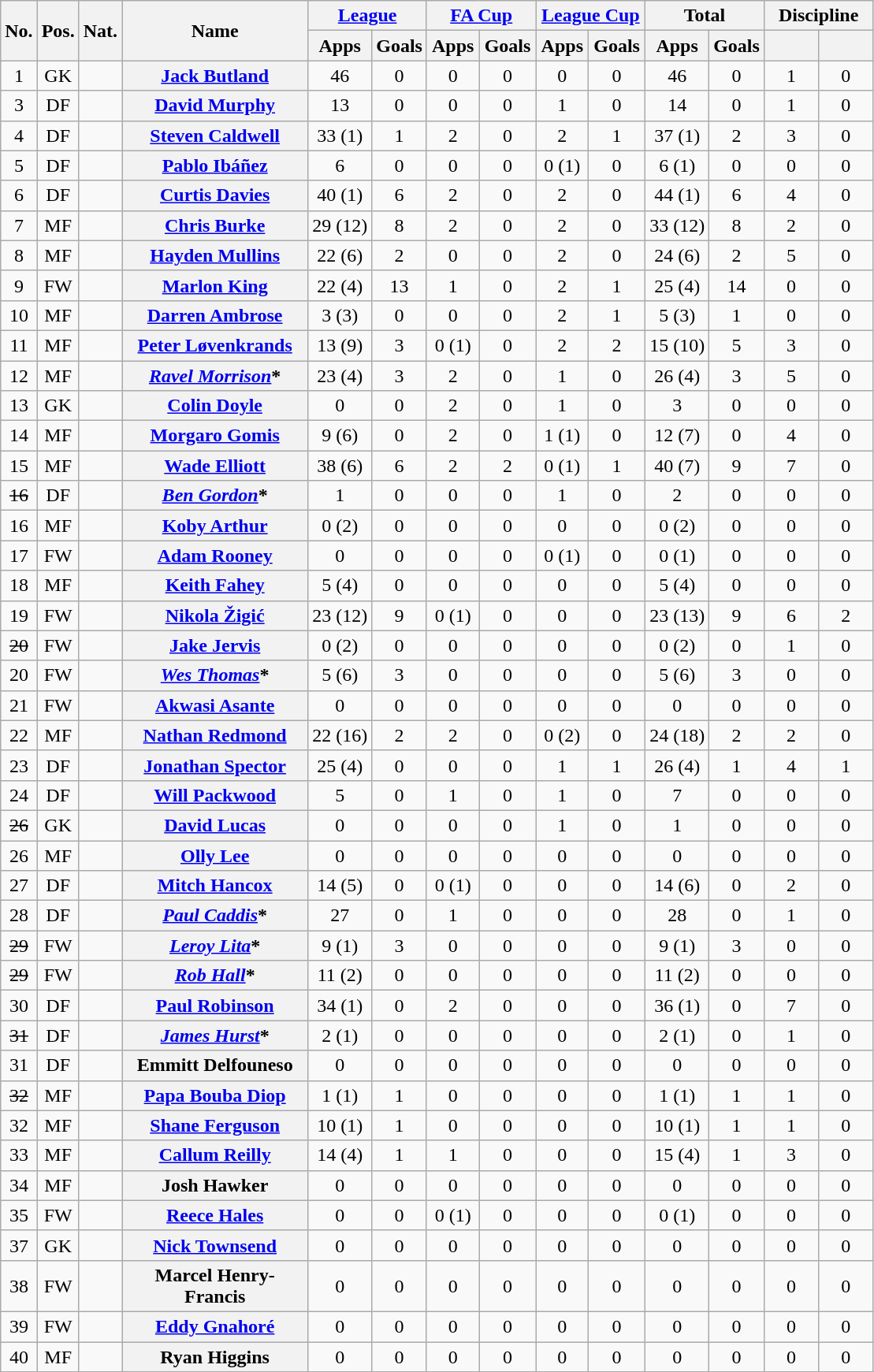<table class="wikitable plainrowheaders" style="text-align:center">
<tr>
<th rowspan="2" scope="col">No.</th>
<th rowspan="2" scope="col">Pos.</th>
<th rowspan="2" scope="col">Nat.</th>
<th rowspan="2" width="150" scope="col">Name</th>
<th colspan="2" width="85" scope="col"><a href='#'>League</a></th>
<th colspan="2" width="85" scope="col"><a href='#'>FA Cup</a></th>
<th colspan="2" width="85" scope="col"><a href='#'>League Cup</a></th>
<th colspan="2" width="85" scope="col">Total</th>
<th colspan="2" width="85" scope="col">Discipline</th>
</tr>
<tr>
<th scope="col">Apps</th>
<th scope="col">Goals</th>
<th scope="col">Apps</th>
<th scope="col">Goals</th>
<th scope="col">Apps</th>
<th scope="col">Goals</th>
<th scope="col">Apps</th>
<th scope="col">Goals</th>
<th scope="col"></th>
<th scope="col"></th>
</tr>
<tr>
<td>1</td>
<td>GK</td>
<td align="left"></td>
<th scope="row"><a href='#'>Jack Butland</a></th>
<td>46</td>
<td>0</td>
<td>0</td>
<td>0</td>
<td>0</td>
<td>0</td>
<td>46</td>
<td>0</td>
<td>1</td>
<td>0</td>
</tr>
<tr>
<td>3</td>
<td>DF</td>
<td align="left"></td>
<th scope="row"><a href='#'>David Murphy</a></th>
<td>13</td>
<td>0</td>
<td>0</td>
<td>0</td>
<td>1</td>
<td>0</td>
<td>14</td>
<td>0</td>
<td>1</td>
<td>0</td>
</tr>
<tr>
<td>4</td>
<td>DF</td>
<td align="left"></td>
<th scope="row"><a href='#'>Steven Caldwell</a></th>
<td>33 (1)</td>
<td>1</td>
<td>2</td>
<td>0</td>
<td>2</td>
<td>1</td>
<td>37 (1)</td>
<td>2</td>
<td>3</td>
<td>0</td>
</tr>
<tr>
<td>5</td>
<td>DF</td>
<td align="left"></td>
<th scope="row"><a href='#'>Pablo Ibáñez</a></th>
<td>6</td>
<td>0</td>
<td>0</td>
<td>0</td>
<td>0 (1)</td>
<td>0</td>
<td>6 (1)</td>
<td>0</td>
<td>0</td>
<td>0</td>
</tr>
<tr>
<td>6</td>
<td>DF</td>
<td align="left"></td>
<th scope="row"><a href='#'>Curtis Davies</a></th>
<td>40 (1)</td>
<td>6</td>
<td>2</td>
<td>0</td>
<td>2</td>
<td>0</td>
<td>44 (1)</td>
<td>6</td>
<td>4</td>
<td>0</td>
</tr>
<tr>
<td>7</td>
<td>MF</td>
<td align="left"></td>
<th scope="row"><a href='#'>Chris Burke</a></th>
<td>29 (12)</td>
<td>8</td>
<td>2</td>
<td>0</td>
<td>2</td>
<td>0</td>
<td>33 (12)</td>
<td>8</td>
<td>2</td>
<td>0</td>
</tr>
<tr>
<td>8</td>
<td>MF</td>
<td align="left"></td>
<th scope="row"><a href='#'>Hayden Mullins</a></th>
<td>22 (6)</td>
<td>2</td>
<td>0</td>
<td>0</td>
<td>2</td>
<td>0</td>
<td>24 (6)</td>
<td>2</td>
<td>5</td>
<td>0</td>
</tr>
<tr>
<td>9</td>
<td>FW</td>
<td align="left"></td>
<th scope="row"><a href='#'>Marlon King</a></th>
<td>22 (4)</td>
<td>13</td>
<td>1</td>
<td>0</td>
<td>2</td>
<td>1</td>
<td>25 (4)</td>
<td>14</td>
<td>0</td>
<td>0</td>
</tr>
<tr>
<td>10</td>
<td>MF</td>
<td align="left"></td>
<th scope="row"><a href='#'>Darren Ambrose</a></th>
<td>3 (3)</td>
<td>0</td>
<td>0</td>
<td>0</td>
<td>2</td>
<td>1</td>
<td>5 (3)</td>
<td>1</td>
<td>0</td>
<td>0</td>
</tr>
<tr>
<td>11</td>
<td>MF</td>
<td align="left"></td>
<th scope="row"><a href='#'>Peter Løvenkrands</a></th>
<td>13 (9)</td>
<td>3</td>
<td>0 (1)</td>
<td>0</td>
<td>2</td>
<td>2</td>
<td>15 (10)</td>
<td>5</td>
<td>3</td>
<td>0</td>
</tr>
<tr>
<td>12</td>
<td>MF</td>
<td align="left"></td>
<th scope="row"><em><a href='#'>Ravel Morrison</a></em>*</th>
<td>23 (4)</td>
<td>3</td>
<td>2</td>
<td>0</td>
<td>1</td>
<td>0</td>
<td>26 (4)</td>
<td>3</td>
<td>5</td>
<td>0</td>
</tr>
<tr>
<td>13</td>
<td>GK</td>
<td align="left"></td>
<th scope="row"><a href='#'>Colin Doyle</a></th>
<td>0</td>
<td>0</td>
<td>2</td>
<td>0</td>
<td>1</td>
<td>0</td>
<td>3</td>
<td>0</td>
<td>0</td>
<td>0</td>
</tr>
<tr>
<td>14</td>
<td>MF</td>
<td align="left"></td>
<th scope="row"><a href='#'>Morgaro Gomis</a></th>
<td>9 (6)</td>
<td>0</td>
<td>2</td>
<td>0</td>
<td>1 (1)</td>
<td>0</td>
<td>12 (7)</td>
<td>0</td>
<td>4</td>
<td>0</td>
</tr>
<tr>
<td>15</td>
<td>MF</td>
<td align="left"></td>
<th scope="row"><a href='#'>Wade Elliott</a></th>
<td>38 (6)</td>
<td>6</td>
<td>2</td>
<td>2</td>
<td>0 (1)</td>
<td>1</td>
<td>40 (7)</td>
<td>9</td>
<td>7</td>
<td>0</td>
</tr>
<tr>
<td><s>16</s></td>
<td>DF</td>
<td align="left"></td>
<th scope="row"><em><a href='#'>Ben Gordon</a></em>*</th>
<td>1</td>
<td>0</td>
<td>0</td>
<td>0</td>
<td>1</td>
<td>0</td>
<td>2</td>
<td>0</td>
<td>0</td>
<td>0</td>
</tr>
<tr>
<td>16</td>
<td>MF</td>
<td align="left"></td>
<th scope="row"><a href='#'>Koby Arthur</a></th>
<td>0 (2)</td>
<td>0</td>
<td>0</td>
<td>0</td>
<td>0</td>
<td>0</td>
<td>0 (2)</td>
<td>0</td>
<td>0</td>
<td>0</td>
</tr>
<tr>
<td>17</td>
<td>FW</td>
<td align="left"></td>
<th scope="row"><a href='#'>Adam Rooney</a></th>
<td>0</td>
<td>0</td>
<td>0</td>
<td>0</td>
<td>0 (1)</td>
<td>0</td>
<td>0 (1)</td>
<td>0</td>
<td>0</td>
<td>0</td>
</tr>
<tr>
<td>18</td>
<td>MF</td>
<td align="left"></td>
<th scope="row"><a href='#'>Keith Fahey</a></th>
<td>5 (4)</td>
<td>0</td>
<td>0</td>
<td>0</td>
<td>0</td>
<td>0</td>
<td>5 (4)</td>
<td>0</td>
<td>0</td>
<td>0</td>
</tr>
<tr>
<td>19</td>
<td>FW</td>
<td align="left"></td>
<th scope="row"><a href='#'>Nikola Žigić</a></th>
<td>23 (12)</td>
<td>9</td>
<td>0 (1)</td>
<td>0</td>
<td>0</td>
<td>0</td>
<td>23 (13)</td>
<td>9</td>
<td>6</td>
<td>2</td>
</tr>
<tr>
<td><s>20</s></td>
<td>FW</td>
<td align="left"></td>
<th scope="row"><a href='#'>Jake Jervis</a></th>
<td>0 (2)</td>
<td>0</td>
<td>0</td>
<td>0</td>
<td>0</td>
<td>0</td>
<td>0 (2)</td>
<td>0</td>
<td>1</td>
<td>0</td>
</tr>
<tr>
<td>20</td>
<td>FW</td>
<td align="left"></td>
<th scope="row"><em><a href='#'>Wes Thomas</a></em>*</th>
<td>5 (6)</td>
<td>3</td>
<td>0</td>
<td>0</td>
<td>0</td>
<td>0</td>
<td>5 (6)</td>
<td>3</td>
<td>0</td>
<td>0</td>
</tr>
<tr>
<td>21</td>
<td>FW</td>
<td align="left"></td>
<th scope="row"><a href='#'>Akwasi Asante</a></th>
<td>0</td>
<td>0</td>
<td>0</td>
<td>0</td>
<td>0</td>
<td>0</td>
<td>0</td>
<td>0</td>
<td>0</td>
<td>0</td>
</tr>
<tr>
<td>22</td>
<td>MF</td>
<td align="left"></td>
<th scope="row"><a href='#'>Nathan Redmond</a></th>
<td>22 (16)</td>
<td>2</td>
<td>2</td>
<td>0</td>
<td>0 (2)</td>
<td>0</td>
<td>24 (18)</td>
<td>2</td>
<td>2</td>
<td>0</td>
</tr>
<tr>
<td>23</td>
<td>DF</td>
<td align="left"></td>
<th scope="row"><a href='#'>Jonathan Spector</a></th>
<td>25 (4)</td>
<td>0</td>
<td>0</td>
<td>0</td>
<td>1</td>
<td>1</td>
<td>26 (4)</td>
<td>1</td>
<td>4</td>
<td>1</td>
</tr>
<tr>
<td>24</td>
<td>DF</td>
<td align="left"></td>
<th scope="row"><a href='#'>Will Packwood</a></th>
<td>5</td>
<td>0</td>
<td>1</td>
<td>0</td>
<td>1</td>
<td>0</td>
<td>7</td>
<td>0</td>
<td>0</td>
<td>0</td>
</tr>
<tr>
<td><s>26</s></td>
<td>GK</td>
<td align="left"></td>
<th scope="row"><a href='#'>David Lucas</a></th>
<td>0</td>
<td>0</td>
<td>0</td>
<td>0</td>
<td>1</td>
<td>0</td>
<td>1</td>
<td>0</td>
<td>0</td>
<td>0</td>
</tr>
<tr>
<td>26</td>
<td>MF</td>
<td align="left"></td>
<th scope="row"><a href='#'>Olly Lee</a></th>
<td>0</td>
<td>0</td>
<td>0</td>
<td>0</td>
<td>0</td>
<td>0</td>
<td>0</td>
<td>0</td>
<td>0</td>
<td>0</td>
</tr>
<tr>
<td>27</td>
<td>DF</td>
<td align="left"></td>
<th scope="row"><a href='#'>Mitch Hancox</a></th>
<td>14 (5)</td>
<td>0</td>
<td>0 (1)</td>
<td>0</td>
<td>0</td>
<td>0</td>
<td>14 (6)</td>
<td>0</td>
<td>2</td>
<td>0</td>
</tr>
<tr>
<td>28</td>
<td>DF</td>
<td align="left"></td>
<th scope="row"><em><a href='#'>Paul Caddis</a></em>*</th>
<td>27</td>
<td>0</td>
<td>1</td>
<td>0</td>
<td>0</td>
<td>0</td>
<td>28</td>
<td>0</td>
<td>1</td>
<td>0</td>
</tr>
<tr>
<td><s>29</s></td>
<td>FW</td>
<td align="left"></td>
<th scope="row"><em><a href='#'>Leroy Lita</a></em>*</th>
<td>9 (1)</td>
<td>3</td>
<td>0</td>
<td>0</td>
<td>0</td>
<td>0</td>
<td>9 (1)</td>
<td>3</td>
<td>0</td>
<td>0</td>
</tr>
<tr>
<td><s>29</s></td>
<td>FW</td>
<td align="left"></td>
<th scope="row"><em><a href='#'>Rob Hall</a></em>*</th>
<td>11 (2)</td>
<td>0</td>
<td>0</td>
<td>0</td>
<td>0</td>
<td>0</td>
<td>11 (2)</td>
<td>0</td>
<td>0</td>
<td>0</td>
</tr>
<tr>
<td>30</td>
<td>DF</td>
<td align="left"></td>
<th scope="row"><a href='#'>Paul Robinson</a></th>
<td>34 (1)</td>
<td>0</td>
<td>2</td>
<td>0</td>
<td>0</td>
<td>0</td>
<td>36 (1)</td>
<td>0</td>
<td>7</td>
<td>0</td>
</tr>
<tr>
<td><s>31</s></td>
<td>DF</td>
<td align="left"></td>
<th scope="row"><em><a href='#'>James Hurst</a></em>*</th>
<td>2 (1)</td>
<td>0</td>
<td>0</td>
<td>0</td>
<td>0</td>
<td>0</td>
<td>2 (1)</td>
<td>0</td>
<td>1</td>
<td>0</td>
</tr>
<tr>
<td>31</td>
<td>DF</td>
<td align="left"></td>
<th scope="row">Emmitt Delfouneso</th>
<td>0</td>
<td>0</td>
<td>0</td>
<td>0</td>
<td>0</td>
<td>0</td>
<td>0</td>
<td>0</td>
<td>0</td>
<td>0</td>
</tr>
<tr>
<td><s>32</s></td>
<td>MF</td>
<td align="left"></td>
<th scope="row"><a href='#'>Papa Bouba Diop</a></th>
<td>1 (1)</td>
<td>1</td>
<td>0</td>
<td>0</td>
<td>0</td>
<td>0</td>
<td>1 (1)</td>
<td>1</td>
<td>1</td>
<td>0</td>
</tr>
<tr>
<td>32</td>
<td>MF</td>
<td align="left"></td>
<th scope="row"><a href='#'>Shane Ferguson</a></th>
<td>10 (1)</td>
<td>1</td>
<td>0</td>
<td>0</td>
<td>0</td>
<td>0</td>
<td>10 (1)</td>
<td>1</td>
<td>1</td>
<td>0</td>
</tr>
<tr>
<td>33</td>
<td>MF</td>
<td align="left"></td>
<th scope="row"><a href='#'>Callum Reilly</a></th>
<td>14 (4)</td>
<td>1</td>
<td>1</td>
<td>0</td>
<td>0</td>
<td>0</td>
<td>15 (4)</td>
<td>1</td>
<td>3</td>
<td>0</td>
</tr>
<tr>
<td>34</td>
<td>MF</td>
<td align="left"></td>
<th scope="row">Josh Hawker</th>
<td>0</td>
<td>0</td>
<td>0</td>
<td>0</td>
<td>0</td>
<td>0</td>
<td>0</td>
<td>0</td>
<td>0</td>
<td>0</td>
</tr>
<tr>
<td>35</td>
<td>FW</td>
<td align="left"></td>
<th scope="row"><a href='#'>Reece Hales</a></th>
<td>0</td>
<td>0</td>
<td>0 (1)</td>
<td>0</td>
<td>0</td>
<td>0</td>
<td>0 (1)</td>
<td>0</td>
<td>0</td>
<td>0</td>
</tr>
<tr>
<td>37</td>
<td>GK</td>
<td align="left"></td>
<th scope="row"><a href='#'>Nick Townsend</a></th>
<td>0</td>
<td>0</td>
<td>0</td>
<td>0</td>
<td>0</td>
<td>0</td>
<td>0</td>
<td>0</td>
<td>0</td>
<td>0</td>
</tr>
<tr>
<td>38</td>
<td>FW</td>
<td align="left"></td>
<th scope="row">Marcel Henry-Francis</th>
<td>0</td>
<td>0</td>
<td>0</td>
<td>0</td>
<td>0</td>
<td>0</td>
<td>0</td>
<td>0</td>
<td>0</td>
<td>0</td>
</tr>
<tr>
<td>39</td>
<td>FW</td>
<td align="left"></td>
<th scope="row"><a href='#'>Eddy Gnahoré</a></th>
<td>0</td>
<td>0</td>
<td>0</td>
<td>0</td>
<td>0</td>
<td>0</td>
<td>0</td>
<td>0</td>
<td>0</td>
<td>0</td>
</tr>
<tr>
<td>40</td>
<td>MF</td>
<td align="left"></td>
<th scope="row">Ryan Higgins</th>
<td>0</td>
<td>0</td>
<td>0</td>
<td>0</td>
<td>0</td>
<td>0</td>
<td>0</td>
<td>0</td>
<td>0</td>
<td>0</td>
</tr>
<tr>
</tr>
</table>
